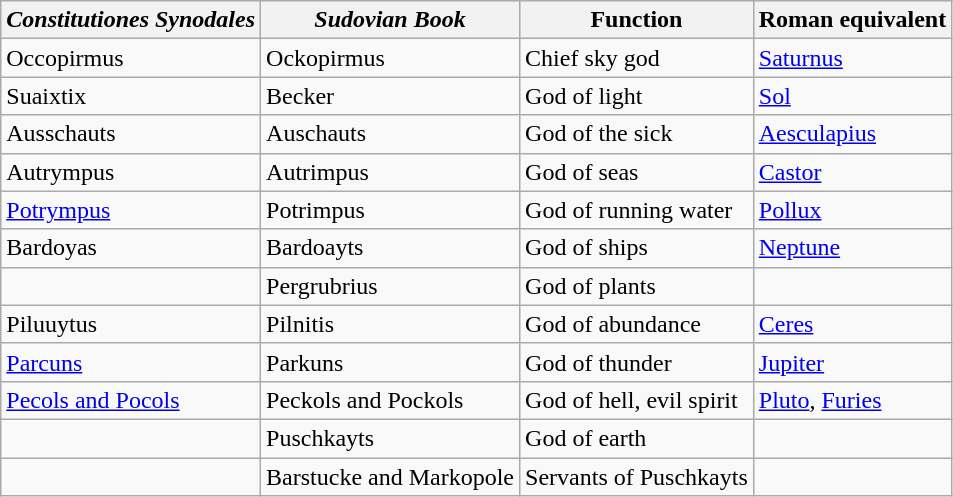<table class=wikitable>
<tr>
<th><em>Constitutiones Synodales</em></th>
<th><em>Sudovian Book</em></th>
<th>Function</th>
<th>Roman equivalent</th>
</tr>
<tr>
<td>Occopirmus</td>
<td>Ockopirmus</td>
<td>Chief sky god</td>
<td><a href='#'>Saturnus</a></td>
</tr>
<tr>
<td>Suaixtix</td>
<td>Becker</td>
<td>God of light</td>
<td><a href='#'>Sol</a></td>
</tr>
<tr>
<td>Ausschauts</td>
<td>Auschauts</td>
<td>God of the sick</td>
<td><a href='#'>Aesculapius</a></td>
</tr>
<tr>
<td>Autrympus</td>
<td>Autrimpus</td>
<td>God of seas</td>
<td><a href='#'>Castor</a></td>
</tr>
<tr>
<td><a href='#'>Potrympus</a></td>
<td>Potrimpus</td>
<td>God of running water</td>
<td><a href='#'>Pollux</a></td>
</tr>
<tr>
<td>Bardoyas</td>
<td>Bardoayts</td>
<td>God of ships</td>
<td><a href='#'>Neptune</a></td>
</tr>
<tr>
<td></td>
<td>Pergrubrius</td>
<td>God of plants</td>
<td></td>
</tr>
<tr>
<td>Piluuytus</td>
<td>Pilnitis</td>
<td>God of abundance</td>
<td><a href='#'>Ceres</a></td>
</tr>
<tr>
<td><a href='#'>Parcuns</a></td>
<td>Parkuns</td>
<td>God of thunder</td>
<td><a href='#'>Jupiter</a></td>
</tr>
<tr>
<td><a href='#'>Pecols and Pocols</a></td>
<td>Peckols and Pockols</td>
<td>God of hell, evil spirit</td>
<td><a href='#'>Pluto</a>, <a href='#'>Furies</a></td>
</tr>
<tr>
<td></td>
<td>Puschkayts</td>
<td>God of earth</td>
<td></td>
</tr>
<tr>
<td></td>
<td>Barstucke and  Markopole</td>
<td>Servants of Puschkayts</td>
<td></td>
</tr>
</table>
